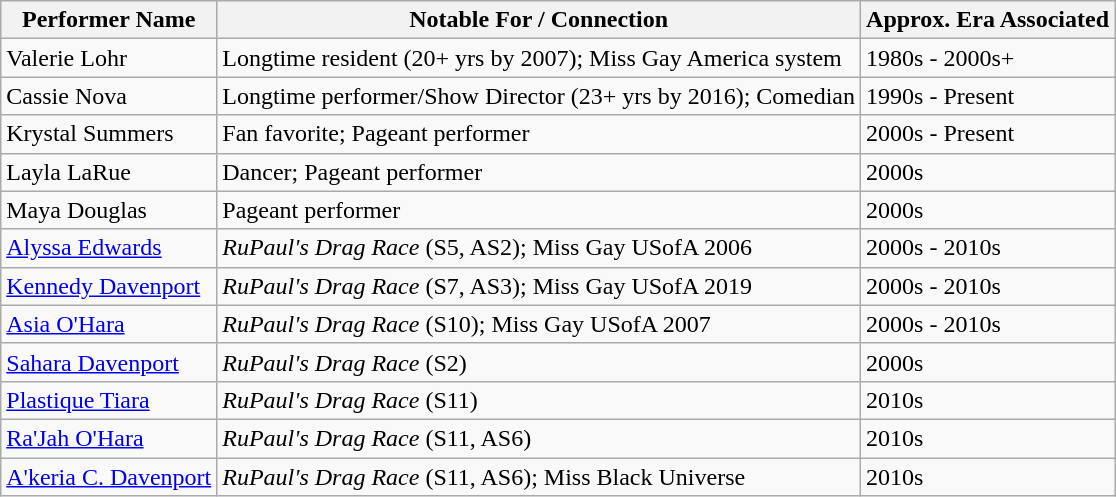<table class="wikitable">
<tr>
<th>Performer Name</th>
<th>Notable For / Connection</th>
<th>Approx. Era Associated</th>
</tr>
<tr>
<td>Valerie Lohr</td>
<td>Longtime resident (20+ yrs by 2007); Miss Gay America system</td>
<td>1980s - 2000s+</td>
</tr>
<tr>
<td>Cassie Nova</td>
<td>Longtime performer/Show Director (23+ yrs by 2016); Comedian</td>
<td>1990s - Present</td>
</tr>
<tr>
<td>Krystal Summers</td>
<td>Fan favorite; Pageant performer</td>
<td>2000s - Present</td>
</tr>
<tr>
<td>Layla LaRue</td>
<td>Dancer; Pageant performer</td>
<td>2000s</td>
</tr>
<tr>
<td>Maya Douglas</td>
<td>Pageant performer</td>
<td>2000s</td>
</tr>
<tr>
<td><a href='#'>Alyssa Edwards</a></td>
<td><em>RuPaul's Drag Race</em> (S5, AS2); Miss Gay USofA 2006</td>
<td>2000s - 2010s</td>
</tr>
<tr>
<td><a href='#'>Kennedy Davenport</a></td>
<td><em>RuPaul's Drag Race</em> (S7, AS3); Miss Gay USofA 2019</td>
<td>2000s - 2010s</td>
</tr>
<tr>
<td><a href='#'>Asia O'Hara</a></td>
<td><em>RuPaul's Drag Race</em> (S10); Miss Gay USofA 2007</td>
<td>2000s - 2010s</td>
</tr>
<tr>
<td><a href='#'>Sahara Davenport</a></td>
<td><em>RuPaul's Drag Race</em> (S2)</td>
<td>2000s</td>
</tr>
<tr>
<td><a href='#'>Plastique Tiara</a></td>
<td><em>RuPaul's Drag Race</em> (S11)</td>
<td>2010s</td>
</tr>
<tr>
<td><a href='#'>Ra'Jah O'Hara</a></td>
<td><em>RuPaul's Drag Race</em> (S11, AS6)</td>
<td>2010s</td>
</tr>
<tr>
<td><a href='#'>A'keria C. Davenport</a></td>
<td><em>RuPaul's Drag Race</em> (S11, AS6); Miss Black Universe</td>
<td>2010s</td>
</tr>
</table>
